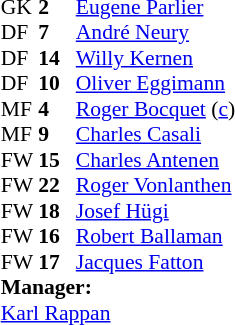<table style="font-size: 90%" cellspacing="0" cellpadding="0" align=center>
<tr>
<td colspan="4"></td>
</tr>
<tr>
<th width="25"></th>
<th width="25"></th>
</tr>
<tr>
<td>GK</td>
<td><strong>2</strong></td>
<td><a href='#'>Eugene Parlier</a></td>
</tr>
<tr>
<td>DF</td>
<td><strong>7</strong></td>
<td><a href='#'>André Neury</a></td>
</tr>
<tr>
<td>DF</td>
<td><strong>14</strong></td>
<td><a href='#'>Willy Kernen</a></td>
</tr>
<tr>
<td>DF</td>
<td><strong>10</strong></td>
<td><a href='#'>Oliver Eggimann</a></td>
</tr>
<tr>
<td>MF</td>
<td><strong>4</strong></td>
<td><a href='#'>Roger Bocquet</a> (<a href='#'>c</a>)</td>
</tr>
<tr>
<td>MF</td>
<td><strong>9</strong></td>
<td><a href='#'>Charles Casali</a></td>
</tr>
<tr>
<td>FW</td>
<td><strong>15</strong></td>
<td><a href='#'>Charles Antenen</a></td>
</tr>
<tr>
<td>FW</td>
<td><strong>22</strong></td>
<td><a href='#'>Roger Vonlanthen</a></td>
</tr>
<tr>
<td>FW</td>
<td><strong>18</strong></td>
<td><a href='#'>Josef Hügi</a></td>
</tr>
<tr>
<td>FW</td>
<td><strong>16</strong></td>
<td><a href='#'>Robert Ballaman</a></td>
</tr>
<tr>
<td>FW</td>
<td><strong>17</strong></td>
<td><a href='#'>Jacques Fatton</a></td>
</tr>
<tr>
<td colspan=3><strong>Manager:</strong></td>
</tr>
<tr>
<td colspan="4"> <a href='#'>Karl Rappan</a></td>
</tr>
</table>
